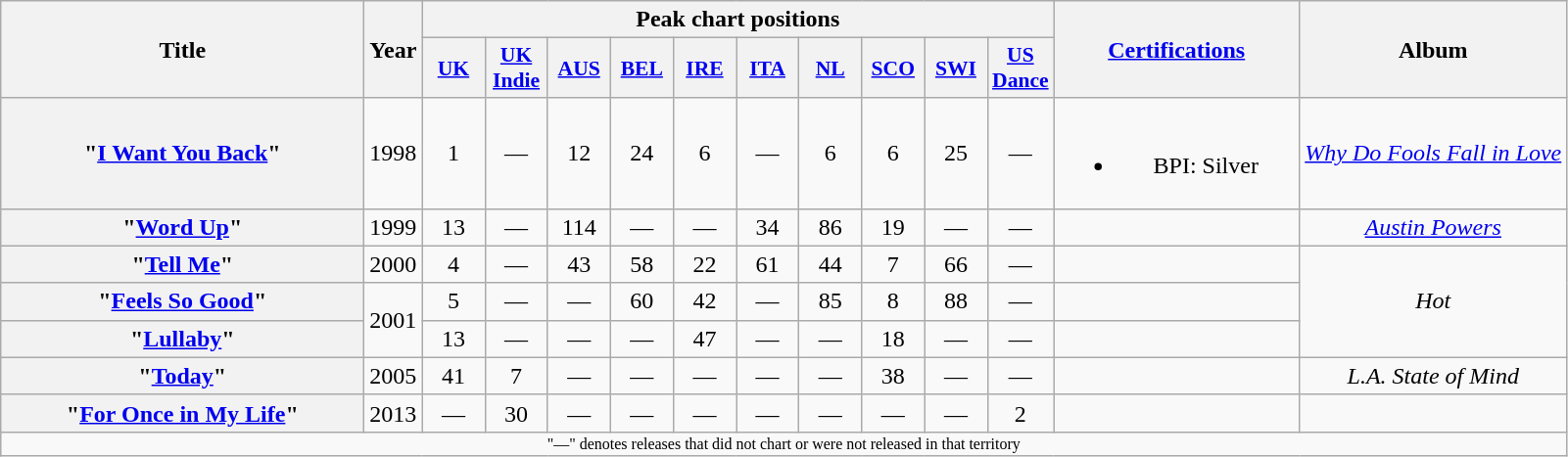<table class="wikitable plainrowheaders" style="text-align:center;" border="1">
<tr>
<th scope="col" rowspan="2" style="width:15em;">Title</th>
<th scope="col" rowspan="2">Year</th>
<th scope="col" colspan="10">Peak chart positions</th>
<th scope="col" rowspan="2" style="width:10em;"><a href='#'>Certifications</a></th>
<th scope="col" rowspan="2">Album</th>
</tr>
<tr>
<th scope="col" style="width:2.5em;font-size:90%;"><a href='#'>UK</a><br></th>
<th scope="col" style="width:2.5em;font-size:90%;"><a href='#'>UK<br>Indie</a><br></th>
<th scope="col" style="width:2.5em;font-size:90%;"><a href='#'>AUS</a><br></th>
<th scope="col" style="width:2.5em;font-size:90%;"><a href='#'>BEL</a><br></th>
<th scope="col" style="width:2.5em;font-size:90%;"><a href='#'>IRE</a><br></th>
<th scope="col" style="width:2.5em;font-size:90%;"><a href='#'>ITA</a><br></th>
<th scope="col" style="width:2.5em;font-size:90%;"><a href='#'>NL</a><br></th>
<th scope="col" style="width:2.5em;font-size:90%;"><a href='#'>SCO</a><br></th>
<th scope="col" style="width:2.5em;font-size:90%;"><a href='#'>SWI</a><br></th>
<th scope="col" style="width:2.5em;font-size:90%;"><a href='#'>US<br>Dance</a><br></th>
</tr>
<tr>
<th scope="row">"<a href='#'>I Want You Back</a>"<br></th>
<td>1998</td>
<td>1</td>
<td>—</td>
<td>12</td>
<td>24</td>
<td>6</td>
<td>—</td>
<td>6</td>
<td>6</td>
<td>25</td>
<td>—</td>
<td><br><ul><li>BPI: Silver</li></ul></td>
<td><em><a href='#'>Why Do Fools Fall in Love</a></em></td>
</tr>
<tr>
<th scope="row">"<a href='#'>Word Up</a>"</th>
<td>1999</td>
<td>13</td>
<td>—</td>
<td>114</td>
<td>—</td>
<td>—</td>
<td>34</td>
<td>86</td>
<td>19</td>
<td>—</td>
<td>—</td>
<td></td>
<td><em><a href='#'>Austin Powers</a></em></td>
</tr>
<tr>
<th scope="row">"<a href='#'>Tell Me</a>"</th>
<td>2000</td>
<td>4</td>
<td>—</td>
<td>43</td>
<td>58</td>
<td>22</td>
<td>61</td>
<td>44</td>
<td>7</td>
<td>66</td>
<td>—</td>
<td></td>
<td rowspan="3"><em>Hot</em></td>
</tr>
<tr>
<th scope="row">"<a href='#'>Feels So Good</a>"</th>
<td rowspan="2">2001</td>
<td>5</td>
<td>—</td>
<td>—</td>
<td>60</td>
<td>42</td>
<td>—</td>
<td>85</td>
<td>8</td>
<td>88</td>
<td>—</td>
<td></td>
</tr>
<tr>
<th scope="row">"<a href='#'>Lullaby</a>"</th>
<td>13</td>
<td>—</td>
<td>—</td>
<td>—</td>
<td>47</td>
<td>—</td>
<td>—</td>
<td>18</td>
<td>—</td>
<td>—</td>
<td></td>
</tr>
<tr>
<th scope="row">"<a href='#'>Today</a>"</th>
<td>2005</td>
<td>41</td>
<td>7</td>
<td>—</td>
<td>—</td>
<td>—</td>
<td>—</td>
<td>—</td>
<td>38</td>
<td>—</td>
<td>—</td>
<td></td>
<td><em>L.A. State of Mind</em></td>
</tr>
<tr>
<th scope="row">"<a href='#'>For Once in My Life</a>"</th>
<td>2013</td>
<td>—</td>
<td>30</td>
<td>—</td>
<td>—</td>
<td>—</td>
<td>—</td>
<td>—</td>
<td>—</td>
<td>—</td>
<td>2</td>
<td></td>
<td></td>
</tr>
<tr>
<td colspan="14" style="font-size:8pt">"—" denotes releases that did not chart or were not released in that territory</td>
</tr>
</table>
